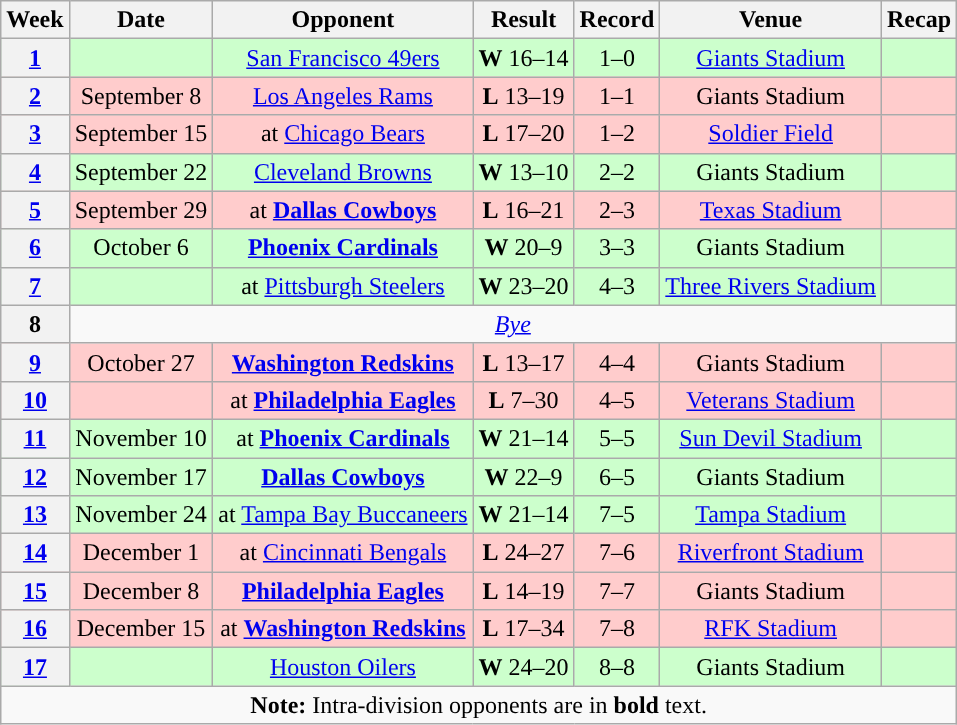<table class="wikitable" style="text-align:center">
<tr>
<th>Week</th>
<th>Date</th>
<th>Opponent</th>
<th>Result</th>
<th>Record</th>
<th>Venue</th>
<th>Recap</th>
</tr>
<tr style="background:#cfc">
<th><a href='#'>1</a></th>
<td></td>
<td><a href='#'>San Francisco 49ers</a></td>
<td><strong>W</strong> 16–14</td>
<td>1–0</td>
<td><a href='#'>Giants Stadium</a></td>
<td></td>
</tr>
<tr style="background:#fcc">
<th><a href='#'>2</a></th>
<td>September 8</td>
<td><a href='#'>Los Angeles Rams</a></td>
<td><strong>L</strong> 13–19</td>
<td>1–1</td>
<td>Giants Stadium</td>
<td></td>
</tr>
<tr style="background:#fcc">
<th><a href='#'>3</a></th>
<td>September 15</td>
<td>at <a href='#'>Chicago Bears</a></td>
<td><strong>L</strong> 17–20</td>
<td>1–2</td>
<td><a href='#'>Soldier Field</a></td>
<td></td>
</tr>
<tr style="background:#cfc">
<th><a href='#'>4</a></th>
<td>September 22</td>
<td><a href='#'>Cleveland Browns</a></td>
<td><strong>W</strong> 13–10</td>
<td>2–2</td>
<td>Giants Stadium</td>
<td></td>
</tr>
<tr style="background:#fcc">
<th><a href='#'>5</a></th>
<td>September 29</td>
<td>at <strong><a href='#'>Dallas Cowboys</a></strong></td>
<td><strong>L</strong> 16–21</td>
<td>2–3</td>
<td><a href='#'>Texas Stadium</a></td>
<td></td>
</tr>
<tr style="background:#cfc">
<th><a href='#'>6</a></th>
<td>October 6</td>
<td><strong><a href='#'>Phoenix Cardinals</a></strong></td>
<td><strong>W</strong> 20–9</td>
<td>3–3</td>
<td>Giants Stadium</td>
<td></td>
</tr>
<tr style="background:#cfc">
<th><a href='#'>7</a></th>
<td></td>
<td>at <a href='#'>Pittsburgh Steelers</a></td>
<td><strong>W</strong> 23–20</td>
<td>4–3</td>
<td><a href='#'>Three Rivers Stadium</a></td>
<td></td>
</tr>
<tr>
<th>8</th>
<td colspan="8" style="text-align:center;"><em><a href='#'>Bye</a></em></td>
</tr>
<tr style="background:#fcc">
<th><a href='#'>9</a></th>
<td>October 27</td>
<td><strong><a href='#'>Washington Redskins</a></strong></td>
<td><strong>L</strong> 13–17</td>
<td>4–4</td>
<td>Giants Stadium</td>
<td></td>
</tr>
<tr style="background:#fcc">
<th><a href='#'>10</a></th>
<td></td>
<td>at <strong><a href='#'>Philadelphia Eagles</a></strong></td>
<td><strong>L</strong>  7–30</td>
<td>4–5</td>
<td><a href='#'>Veterans Stadium</a></td>
<td></td>
</tr>
<tr style="background:#cfc">
<th><a href='#'>11</a></th>
<td>November 10</td>
<td>at <strong><a href='#'>Phoenix Cardinals</a></strong></td>
<td><strong>W</strong> 21–14</td>
<td>5–5</td>
<td><a href='#'>Sun Devil Stadium</a></td>
<td></td>
</tr>
<tr style="background:#cfc">
<th><a href='#'>12</a></th>
<td>November 17</td>
<td><strong><a href='#'>Dallas Cowboys</a></strong></td>
<td><strong>W</strong> 22–9</td>
<td>6–5</td>
<td>Giants Stadium</td>
<td></td>
</tr>
<tr style="background:#cfc">
<th><a href='#'>13</a></th>
<td>November 24</td>
<td>at <a href='#'>Tampa Bay Buccaneers</a></td>
<td><strong>W</strong> 21–14</td>
<td>7–5</td>
<td><a href='#'>Tampa Stadium</a></td>
<td></td>
</tr>
<tr style="background:#fcc">
<th><a href='#'>14</a></th>
<td>December 1</td>
<td>at <a href='#'>Cincinnati Bengals</a></td>
<td><strong>L</strong>  24–27</td>
<td>7–6</td>
<td><a href='#'>Riverfront Stadium</a></td>
<td></td>
</tr>
<tr style="background:#fcc">
<th><a href='#'>15</a></th>
<td>December 8</td>
<td><strong><a href='#'>Philadelphia Eagles</a></strong></td>
<td><strong>L</strong> 14–19</td>
<td>7–7</td>
<td>Giants Stadium</td>
<td></td>
</tr>
<tr style="background:#fcc">
<th><a href='#'>16</a></th>
<td>December 15</td>
<td>at <strong><a href='#'>Washington Redskins</a></strong></td>
<td><strong>L</strong> 17–34</td>
<td>7–8</td>
<td><a href='#'>RFK Stadium</a></td>
<td></td>
</tr>
<tr style="background:#cfc">
<th><a href='#'>17</a></th>
<td></td>
<td><a href='#'>Houston Oilers</a></td>
<td><strong>W</strong> 24–20</td>
<td>8–8</td>
<td>Giants Stadium</td>
<td></td>
</tr>
<tr>
<td colspan="8"><strong>Note:</strong> Intra-division opponents are in <strong>bold</strong> text.</td>
</tr>
</table>
